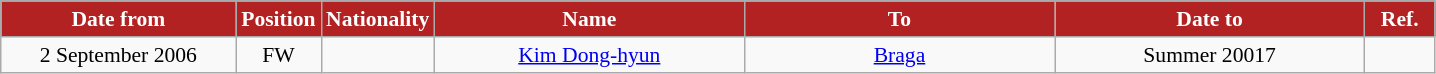<table class="wikitable" style="text-align:center; font-size:90%; ">
<tr>
<th style="background:#B22222; color:white; width:150px;">Date from</th>
<th style="background:#B22222; color:white; width:50px;">Position</th>
<th style="background:#B22222; color:white; width:50px;">Nationality</th>
<th style="background:#B22222; color:white; width:200px;">Name</th>
<th style="background:#B22222; color:white; width:200px;">To</th>
<th style="background:#B22222; color:white; width:200px;">Date to</th>
<th style="background:#B22222; color:white; width:40px;">Ref.</th>
</tr>
<tr>
<td>2 September 2006</td>
<td>FW</td>
<td></td>
<td><a href='#'>Kim Dong-hyun</a></td>
<td><a href='#'>Braga</a></td>
<td>Summer 20017</td>
<td></td>
</tr>
</table>
